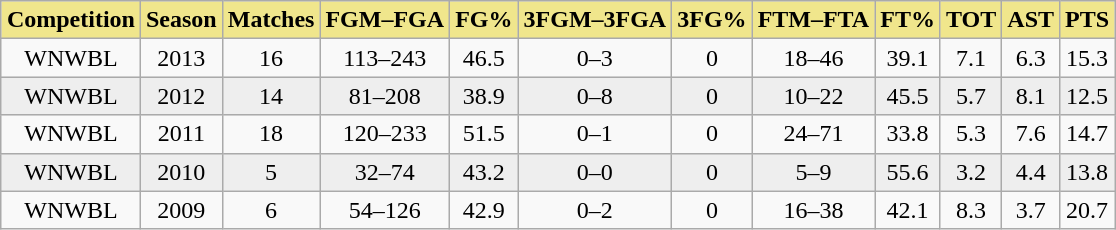<table class="wikitable" style="margin:1em auto;">
<tr style="background: khaki">
<td align=center><strong>Competition</strong></td>
<td align=center><strong>Season</strong></td>
<td align=center><strong>Matches</strong></td>
<td align=center><strong>FGM–FGA</strong></td>
<td align=center><strong>FG%</strong></td>
<td align=center><strong>3FGM–3FGA</strong></td>
<td align=center><strong>3FG%</strong></td>
<td align=center><strong>FTM–FTA</strong></td>
<td align=center><strong>FT%</strong></td>
<td align=center><strong>TOT</strong></td>
<td align=center><strong>AST</strong></td>
<td align=center><strong>PTS</strong></td>
</tr>
<tr>
<td align=center>WNWBL</td>
<td align=center>2013</td>
<td align=center>16</td>
<td align=center>113–243</td>
<td align=center>46.5</td>
<td align=center>0–3</td>
<td align=center>0</td>
<td align=center>18–46</td>
<td align=center>39.1</td>
<td align=center>7.1</td>
<td align=center>6.3</td>
<td align=center>15.3</td>
</tr>
<tr style="background:#eee;">
<td align=center>WNWBL</td>
<td align=center>2012</td>
<td align=center>14</td>
<td align=center>81–208</td>
<td align=center>38.9</td>
<td align=center>0–8</td>
<td align=center>0</td>
<td align=center>10–22</td>
<td align=center>45.5</td>
<td align=center>5.7</td>
<td align=center>8.1</td>
<td align=center>12.5</td>
</tr>
<tr>
<td align=center>WNWBL</td>
<td align=center>2011</td>
<td align=center>18</td>
<td align=center>120–233</td>
<td align=center>51.5</td>
<td align=center>0–1</td>
<td align=center>0</td>
<td align=center>24–71</td>
<td align=center>33.8</td>
<td align=center>5.3</td>
<td align=center>7.6</td>
<td align=center>14.7</td>
</tr>
<tr style="background:#eee;">
<td align=center>WNWBL</td>
<td align=center>2010</td>
<td align=center>5</td>
<td align=center>32–74</td>
<td align=center>43.2</td>
<td align=center>0–0</td>
<td align=center>0</td>
<td align=center>5–9</td>
<td align=center>55.6</td>
<td align=center>3.2</td>
<td align=center>4.4</td>
<td align=center>13.8</td>
</tr>
<tr>
<td align=center>WNWBL</td>
<td align=center>2009</td>
<td align=center>6</td>
<td align=center>54–126</td>
<td align=center>42.9</td>
<td align=center>0–2</td>
<td align=center>0</td>
<td align=center>16–38</td>
<td align=center>42.1</td>
<td align=center>8.3</td>
<td align=center>3.7</td>
<td align=center>20.7</td>
</tr>
</table>
